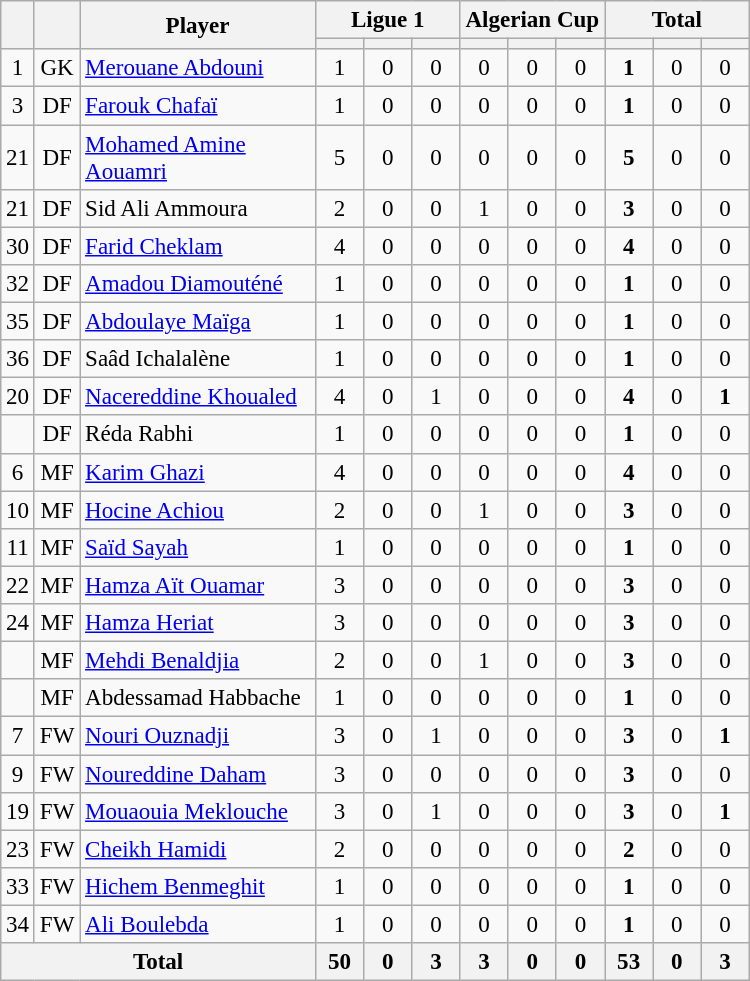<table class="wikitable sortable nowrap" style="font-size: 96%; text-align: center;">
<tr>
<th rowspan="2"></th>
<th rowspan="2"></th>
<th rowspan="2" width=150>Player</th>
<th colspan="3">Ligue 1</th>
<th colspan="3">Algerian Cup</th>
<th colspan="3">Total</th>
</tr>
<tr>
<th width=25></th>
<th width=25></th>
<th width=25></th>
<th width=25></th>
<th width=25></th>
<th width=25></th>
<th width=25></th>
<th width=25></th>
<th width=25></th>
</tr>
<tr>
<td>1</td>
<td>GK</td>
<td style="text-align:left"> <a href='#'>Merouane Abdouni</a></td>
<td>1</td>
<td>0</td>
<td>0</td>
<td>0</td>
<td>0</td>
<td>0</td>
<td><strong>1</strong></td>
<td>0</td>
<td>0</td>
</tr>
<tr>
<td>3</td>
<td>DF</td>
<td style="text-align:left"> <a href='#'>Farouk Chafaï</a></td>
<td>1</td>
<td>0</td>
<td>0</td>
<td>0</td>
<td>0</td>
<td>0</td>
<td><strong>1</strong></td>
<td>0</td>
<td>0</td>
</tr>
<tr>
<td>21</td>
<td>DF</td>
<td style="text-align:left"> <a href='#'>Mohamed Amine Aouamri</a></td>
<td>5</td>
<td>0</td>
<td>0</td>
<td>0</td>
<td>0</td>
<td>0</td>
<td><strong>5</strong></td>
<td>0</td>
<td>0</td>
</tr>
<tr>
<td>21</td>
<td>DF</td>
<td style="text-align:left"> Sid Ali Ammoura</td>
<td>2</td>
<td>0</td>
<td>0</td>
<td>1</td>
<td>0</td>
<td>0</td>
<td><strong>3</strong></td>
<td>0</td>
<td>0</td>
</tr>
<tr>
<td>30</td>
<td>DF</td>
<td style="text-align:left"> <a href='#'>Farid Cheklam</a></td>
<td>4</td>
<td>0</td>
<td>0</td>
<td>0</td>
<td>0</td>
<td>0</td>
<td><strong>4</strong></td>
<td>0</td>
<td>0</td>
</tr>
<tr>
<td>32</td>
<td>DF</td>
<td style="text-align:left"> <a href='#'>Amadou Diamouténé</a></td>
<td>1</td>
<td>0</td>
<td>0</td>
<td>0</td>
<td>0</td>
<td>0</td>
<td><strong>1</strong></td>
<td>0</td>
<td>0</td>
</tr>
<tr>
<td>35</td>
<td>DF</td>
<td style="text-align:left"> <a href='#'>Abdoulaye Maïga</a></td>
<td>1</td>
<td>0</td>
<td>0</td>
<td>0</td>
<td>0</td>
<td>0</td>
<td><strong>1</strong></td>
<td>0</td>
<td>0</td>
</tr>
<tr>
<td>36</td>
<td>DF</td>
<td style="text-align:left"> Saâd Ichalalène</td>
<td>1</td>
<td>0</td>
<td>0</td>
<td>0</td>
<td>0</td>
<td>0</td>
<td><strong>1</strong></td>
<td>0</td>
<td>0</td>
</tr>
<tr>
<td>20</td>
<td>DF</td>
<td style="text-align:left"> <a href='#'>Nacereddine Khoualed</a></td>
<td>4</td>
<td>0</td>
<td>1</td>
<td>0</td>
<td>0</td>
<td>0</td>
<td><strong>4</strong></td>
<td>0</td>
<td><strong>1</strong></td>
</tr>
<tr>
<td></td>
<td>DF</td>
<td style="text-align:left"> Réda Rabhi</td>
<td>1</td>
<td>0</td>
<td>0</td>
<td>0</td>
<td>0</td>
<td>0</td>
<td><strong>1</strong></td>
<td>0</td>
<td>0</td>
</tr>
<tr>
<td>6</td>
<td>MF</td>
<td style="text-align:left"> <a href='#'>Karim Ghazi</a></td>
<td>4</td>
<td>0</td>
<td>0</td>
<td>0</td>
<td>0</td>
<td>0</td>
<td><strong>4</strong></td>
<td>0</td>
<td>0</td>
</tr>
<tr>
<td>10</td>
<td>MF</td>
<td style="text-align:left"> <a href='#'>Hocine Achiou</a></td>
<td>2</td>
<td>0</td>
<td>0</td>
<td>1</td>
<td>0</td>
<td>0</td>
<td><strong>3</strong></td>
<td>0</td>
<td>0</td>
</tr>
<tr>
<td>11</td>
<td>MF</td>
<td style="text-align:left"> <a href='#'>Saïd Sayah</a></td>
<td>1</td>
<td>0</td>
<td>0</td>
<td>0</td>
<td>0</td>
<td>0</td>
<td><strong>1</strong></td>
<td>0</td>
<td>0</td>
</tr>
<tr>
<td>22</td>
<td>MF</td>
<td style="text-align:left"> <a href='#'>Hamza Aït Ouamar</a></td>
<td>3</td>
<td>0</td>
<td>0</td>
<td>0</td>
<td>0</td>
<td>0</td>
<td><strong>3</strong></td>
<td>0</td>
<td>0</td>
</tr>
<tr>
<td>24</td>
<td>MF</td>
<td style="text-align:left"> <a href='#'>Hamza Heriat</a></td>
<td>3</td>
<td>0</td>
<td>0</td>
<td>0</td>
<td>0</td>
<td>0</td>
<td><strong>3</strong></td>
<td>0</td>
<td>0</td>
</tr>
<tr>
<td></td>
<td>MF</td>
<td style="text-align:left"> <a href='#'>Mehdi Benaldjia</a></td>
<td>2</td>
<td>0</td>
<td>0</td>
<td>1</td>
<td>0</td>
<td>0</td>
<td><strong>3</strong></td>
<td>0</td>
<td>0</td>
</tr>
<tr>
<td></td>
<td>MF</td>
<td style="text-align:left"> Abdessamad Habbache</td>
<td>1</td>
<td>0</td>
<td>0</td>
<td>0</td>
<td>0</td>
<td>0</td>
<td><strong>1</strong></td>
<td>0</td>
<td>0</td>
</tr>
<tr>
<td>7</td>
<td>FW</td>
<td style="text-align:left"> <a href='#'>Nouri Ouznadji</a></td>
<td>3</td>
<td>0</td>
<td>1</td>
<td>0</td>
<td>0</td>
<td>0</td>
<td><strong>3</strong></td>
<td>0</td>
<td><strong>1</strong></td>
</tr>
<tr>
<td>9</td>
<td>FW</td>
<td style="text-align:left"> <a href='#'>Noureddine Daham</a></td>
<td>3</td>
<td>0</td>
<td>0</td>
<td>0</td>
<td>0</td>
<td>0</td>
<td><strong>3</strong></td>
<td>0</td>
<td>0</td>
</tr>
<tr>
<td>19</td>
<td>FW</td>
<td style="text-align:left"> <a href='#'>Mouaouia Meklouche</a></td>
<td>3</td>
<td>0</td>
<td>1</td>
<td>0</td>
<td>0</td>
<td>0</td>
<td><strong>3</strong></td>
<td>0</td>
<td><strong>1</strong></td>
</tr>
<tr>
<td>23</td>
<td>FW</td>
<td style="text-align:left"> <a href='#'>Cheikh Hamidi</a></td>
<td>2</td>
<td>0</td>
<td>0</td>
<td>0</td>
<td>0</td>
<td>0</td>
<td><strong>2</strong></td>
<td>0</td>
<td>0</td>
</tr>
<tr>
<td>33</td>
<td>FW</td>
<td style="text-align:left"> <a href='#'>Hichem Benmeghit</a></td>
<td>1</td>
<td>0</td>
<td>0</td>
<td>0</td>
<td>0</td>
<td>0</td>
<td><strong>1</strong></td>
<td>0</td>
<td>0</td>
</tr>
<tr>
<td>34</td>
<td>FW</td>
<td style="text-align:left"> <a href='#'>Ali Boulebda</a></td>
<td>1</td>
<td>0</td>
<td>0</td>
<td>0</td>
<td>0</td>
<td>0</td>
<td><strong>1</strong></td>
<td>0</td>
<td>0</td>
</tr>
<tr>
<th colspan="3">Total</th>
<th>50</th>
<th>0</th>
<th>3</th>
<th>3</th>
<th>0</th>
<th>0</th>
<th>53</th>
<th>0</th>
<th>3</th>
</tr>
</table>
